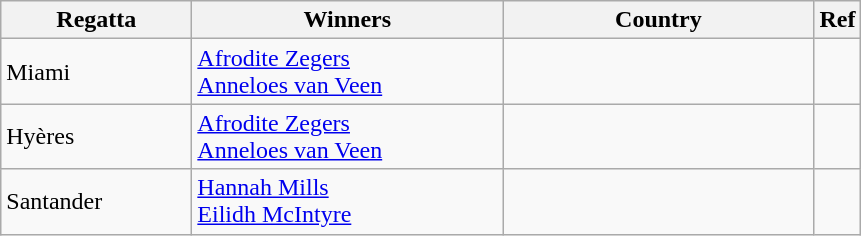<table class="wikitable">
<tr>
<th width=120>Regatta</th>
<th width=200px>Winners</th>
<th width=200px>Country</th>
<th>Ref</th>
</tr>
<tr>
<td>Miami</td>
<td><a href='#'>Afrodite Zegers</a><br><a href='#'>Anneloes van Veen</a></td>
<td> </td>
<td></td>
</tr>
<tr>
<td>Hyères</td>
<td><a href='#'>Afrodite Zegers</a><br><a href='#'>Anneloes van Veen</a></td>
<td> </td>
<td></td>
</tr>
<tr>
<td>Santander</td>
<td><a href='#'>Hannah Mills</a><br><a href='#'>Eilidh McIntyre</a></td>
<td> </td>
<td></td>
</tr>
</table>
